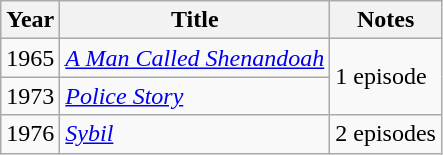<table class="wikitable">
<tr>
<th>Year</th>
<th>Title</th>
<th>Notes</th>
</tr>
<tr>
<td>1965</td>
<td><em><a href='#'>A Man Called Shenandoah</a></em></td>
<td rowspan=2>1 episode</td>
</tr>
<tr>
<td>1973</td>
<td><em><a href='#'>Police Story</a></em></td>
</tr>
<tr>
<td>1976</td>
<td><em><a href='#'>Sybil</a></em></td>
<td>2 episodes</td>
</tr>
</table>
